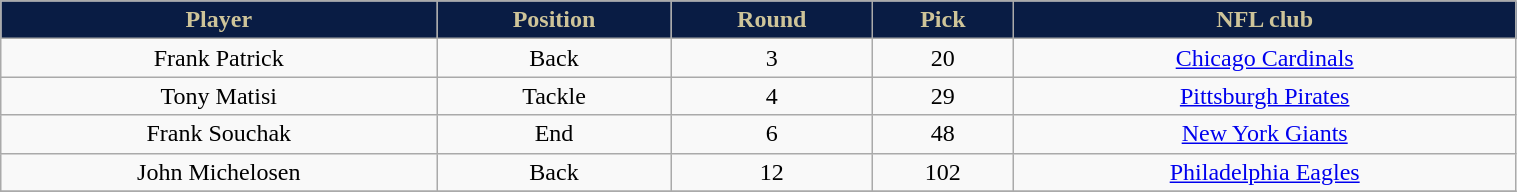<table class="wikitable" width="80%">
<tr align="center"  style="background:#091C44;color:#CEC499;">
<td><strong>Player</strong></td>
<td><strong>Position</strong></td>
<td><strong>Round</strong></td>
<td><strong>Pick</strong></td>
<td><strong>NFL club</strong></td>
</tr>
<tr align="center" bgcolor="">
<td>Frank Patrick</td>
<td>Back</td>
<td>3</td>
<td>20</td>
<td><a href='#'>Chicago Cardinals</a></td>
</tr>
<tr align="center" bgcolor="">
<td>Tony Matisi</td>
<td>Tackle</td>
<td>4</td>
<td>29</td>
<td><a href='#'>Pittsburgh Pirates</a></td>
</tr>
<tr align="center" bgcolor="">
<td>Frank Souchak</td>
<td>End</td>
<td>6</td>
<td>48</td>
<td><a href='#'>New York Giants</a></td>
</tr>
<tr align="center" bgcolor="">
<td>John Michelosen</td>
<td>Back</td>
<td>12</td>
<td>102</td>
<td><a href='#'>Philadelphia Eagles</a></td>
</tr>
<tr align="center" bgcolor="">
</tr>
</table>
